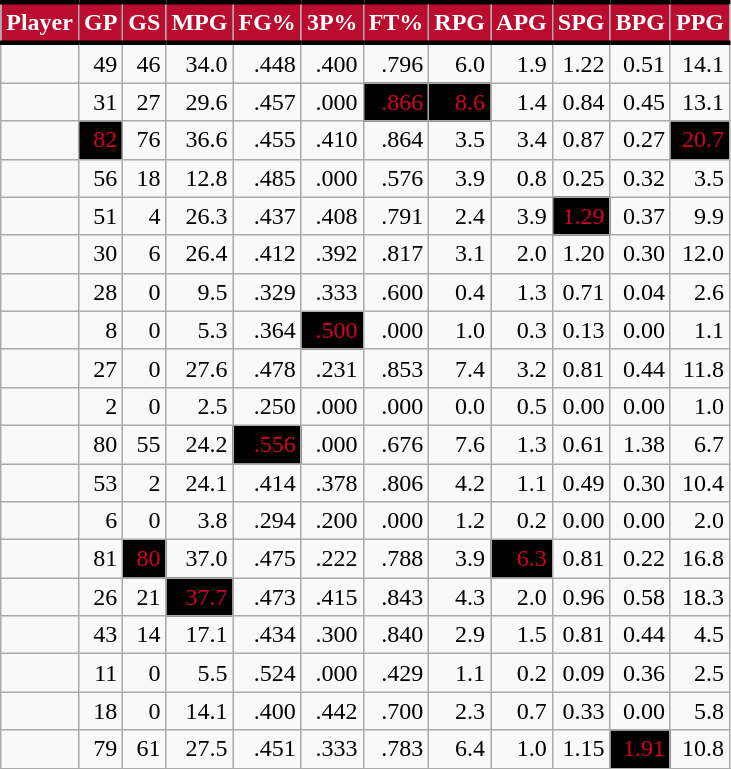<table class="wikitable sortable" style="text-align:right;">
<tr>
<th style="background:#BA0C2F; color:#FFFFFF; border-top:#010101 3px solid; border-bottom:#010101 3px solid;">Player</th>
<th style="background:#BA0C2F; color:#FFFFFF; border-top:#010101 3px solid; border-bottom:#010101 3px solid;">GP</th>
<th style="background:#BA0C2F; color:#FFFFFF; border-top:#010101 3px solid; border-bottom:#010101 3px solid;">GS</th>
<th style="background:#BA0C2F; color:#FFFFFF; border-top:#010101 3px solid; border-bottom:#010101 3px solid;">MPG</th>
<th style="background:#BA0C2F; color:#FFFFFF; border-top:#010101 3px solid; border-bottom:#010101 3px solid;">FG%</th>
<th style="background:#BA0C2F; color:#FFFFFF; border-top:#010101 3px solid; border-bottom:#010101 3px solid;">3P%</th>
<th style="background:#BA0C2F; color:#FFFFFF; border-top:#010101 3px solid; border-bottom:#010101 3px solid;">FT%</th>
<th style="background:#BA0C2F; color:#FFFFFF; border-top:#010101 3px solid; border-bottom:#010101 3px solid;">RPG</th>
<th style="background:#BA0C2F; color:#FFFFFF; border-top:#010101 3px solid; border-bottom:#010101 3px solid;">APG</th>
<th style="background:#BA0C2F; color:#FFFFFF; border-top:#010101 3px solid; border-bottom:#010101 3px solid;">SPG</th>
<th style="background:#BA0C2F; color:#FFFFFF; border-top:#010101 3px solid; border-bottom:#010101 3px solid;">BPG</th>
<th style="background:#BA0C2F; color:#FFFFFF; border-top:#010101 3px solid; border-bottom:#010101 3px solid;">PPG</th>
</tr>
<tr>
<td></td>
<td>49</td>
<td>46</td>
<td>34.0</td>
<td>.448</td>
<td>.400</td>
<td>.796</td>
<td>6.0</td>
<td>1.9</td>
<td>1.22</td>
<td>0.51</td>
<td>14.1</td>
</tr>
<tr>
<td></td>
<td>31</td>
<td>27</td>
<td>29.6</td>
<td>.457</td>
<td>.000</td>
<td style="background:black;color:#d40026;">.866</td>
<td style="background:black;color:#d40026;">8.6</td>
<td>1.4</td>
<td>0.84</td>
<td>0.45</td>
<td>13.1</td>
</tr>
<tr>
<td></td>
<td style="background:black;color:#d40026;">82</td>
<td>76</td>
<td>36.6</td>
<td>.455</td>
<td>.410</td>
<td>.864</td>
<td>3.5</td>
<td>3.4</td>
<td>0.87</td>
<td>0.27</td>
<td style="background:black;color:#d40026;">20.7</td>
</tr>
<tr>
<td></td>
<td>56</td>
<td>18</td>
<td>12.8</td>
<td>.485</td>
<td>.000</td>
<td>.576</td>
<td>3.9</td>
<td>0.8</td>
<td>0.25</td>
<td>0.32</td>
<td>3.5</td>
</tr>
<tr>
<td></td>
<td>51</td>
<td>4</td>
<td>26.3</td>
<td>.437</td>
<td>.408</td>
<td>.791</td>
<td>2.4</td>
<td>3.9</td>
<td style="background:black;color:#d40026;">1.29</td>
<td>0.37</td>
<td>9.9</td>
</tr>
<tr>
<td></td>
<td>30</td>
<td>6</td>
<td>26.4</td>
<td>.412</td>
<td>.392</td>
<td>.817</td>
<td>3.1</td>
<td>2.0</td>
<td>1.20</td>
<td>0.30</td>
<td>12.0</td>
</tr>
<tr>
<td></td>
<td>28</td>
<td>0</td>
<td>9.5</td>
<td>.329</td>
<td>.333</td>
<td>.600</td>
<td>0.4</td>
<td>1.3</td>
<td>0.71</td>
<td>0.04</td>
<td>2.6</td>
</tr>
<tr>
<td></td>
<td>8</td>
<td>0</td>
<td>5.3</td>
<td>.364</td>
<td style="background:black;color:#d40026;">.500</td>
<td>.000</td>
<td>1.0</td>
<td>0.3</td>
<td>0.13</td>
<td>0.00</td>
<td>1.1</td>
</tr>
<tr>
<td></td>
<td>27</td>
<td>0</td>
<td>27.6</td>
<td>.478</td>
<td>.231</td>
<td>.853</td>
<td>7.4</td>
<td>3.2</td>
<td>0.81</td>
<td>0.44</td>
<td>11.8</td>
</tr>
<tr>
<td></td>
<td>2</td>
<td>0</td>
<td>2.5</td>
<td>.250</td>
<td>.000</td>
<td>.000</td>
<td>0.0</td>
<td>0.5</td>
<td>0.00</td>
<td>0.00</td>
<td>1.0</td>
</tr>
<tr>
<td></td>
<td>80</td>
<td>55</td>
<td>24.2</td>
<td style="background:black;color:#d40026;">.556</td>
<td>.000</td>
<td>.676</td>
<td>7.6</td>
<td>1.3</td>
<td>0.61</td>
<td>1.38</td>
<td>6.7</td>
</tr>
<tr>
<td></td>
<td>53</td>
<td>2</td>
<td>24.1</td>
<td>.414</td>
<td>.378</td>
<td>.806</td>
<td>4.2</td>
<td>1.1</td>
<td>0.49</td>
<td>0.30</td>
<td>10.4</td>
</tr>
<tr>
<td></td>
<td>6</td>
<td>0</td>
<td>3.8</td>
<td>.294</td>
<td>.200</td>
<td>.000</td>
<td>1.2</td>
<td>0.2</td>
<td>0.00</td>
<td>0.00</td>
<td>2.0</td>
</tr>
<tr>
<td></td>
<td>81</td>
<td style="background:black;color:#d40026;">80</td>
<td>37.0</td>
<td>.475</td>
<td>.222</td>
<td>.788</td>
<td>3.9</td>
<td style="background:black;color:#d40026;">6.3</td>
<td>0.81</td>
<td>0.22</td>
<td>16.8</td>
</tr>
<tr>
<td></td>
<td>26</td>
<td>21</td>
<td style="background:black;color:#d40026;">37.7</td>
<td>.473</td>
<td>.415</td>
<td>.843</td>
<td>4.3</td>
<td>2.0</td>
<td>0.96</td>
<td>0.58</td>
<td>18.3</td>
</tr>
<tr>
<td></td>
<td>43</td>
<td>14</td>
<td>17.1</td>
<td>.434</td>
<td>.300</td>
<td>.840</td>
<td>2.9</td>
<td>1.5</td>
<td>0.81</td>
<td>0.44</td>
<td>4.5</td>
</tr>
<tr>
<td></td>
<td>11</td>
<td>0</td>
<td>5.5</td>
<td>.524</td>
<td>.000</td>
<td>.429</td>
<td>1.1</td>
<td>0.2</td>
<td>0.09</td>
<td>0.36</td>
<td>2.5</td>
</tr>
<tr>
<td></td>
<td>18</td>
<td>0</td>
<td>14.1</td>
<td>.400</td>
<td>.442</td>
<td>.700</td>
<td>2.3</td>
<td>0.7</td>
<td>0.33</td>
<td>0.00</td>
<td>5.8</td>
</tr>
<tr>
<td></td>
<td>79</td>
<td>61</td>
<td>27.5</td>
<td>.451</td>
<td>.333</td>
<td>.783</td>
<td>6.4</td>
<td>1.0</td>
<td>1.15</td>
<td style="background:black;color:#d40026;">1.91</td>
<td>10.8</td>
</tr>
<tr>
</tr>
</table>
